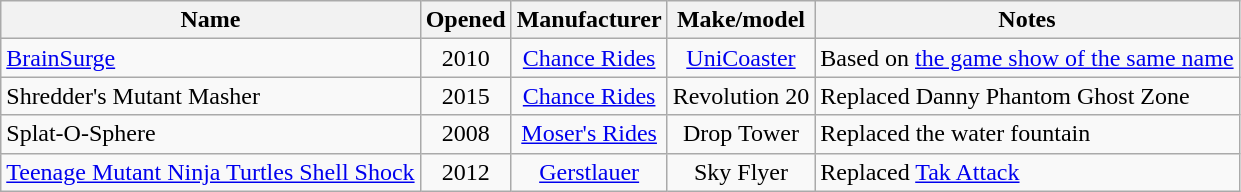<table class="wikitable sortable">
<tr>
<th>Name</th>
<th>Opened</th>
<th>Manufacturer</th>
<th>Make/model</th>
<th>Notes</th>
</tr>
<tr>
<td><a href='#'>BrainSurge</a></td>
<td style="text-align:center">2010</td>
<td style="text-align:center"><a href='#'>Chance Rides</a></td>
<td style="text-align:center"><a href='#'>UniCoaster</a></td>
<td>Based on <a href='#'>the game show of the same name</a></td>
</tr>
<tr>
<td>Shredder's Mutant Masher</td>
<td style="text-align:center">2015</td>
<td style="text-align:center"><a href='#'>Chance Rides</a></td>
<td style="text-align:center">Revolution 20</td>
<td>Replaced Danny Phantom Ghost Zone</td>
</tr>
<tr>
<td>Splat-O-Sphere</td>
<td style="text-align:center">2008</td>
<td style="text-align:center"><a href='#'>Moser's Rides</a></td>
<td style="text-align:center">Drop Tower</td>
<td>Replaced the water fountain</td>
</tr>
<tr>
<td><a href='#'>Teenage Mutant Ninja Turtles Shell Shock</a></td>
<td style="text-align:center">2012</td>
<td style="text-align:center"><a href='#'>Gerstlauer</a></td>
<td style="text-align:center">Sky Flyer</td>
<td>Replaced <a href='#'>Tak Attack</a></td>
</tr>
</table>
